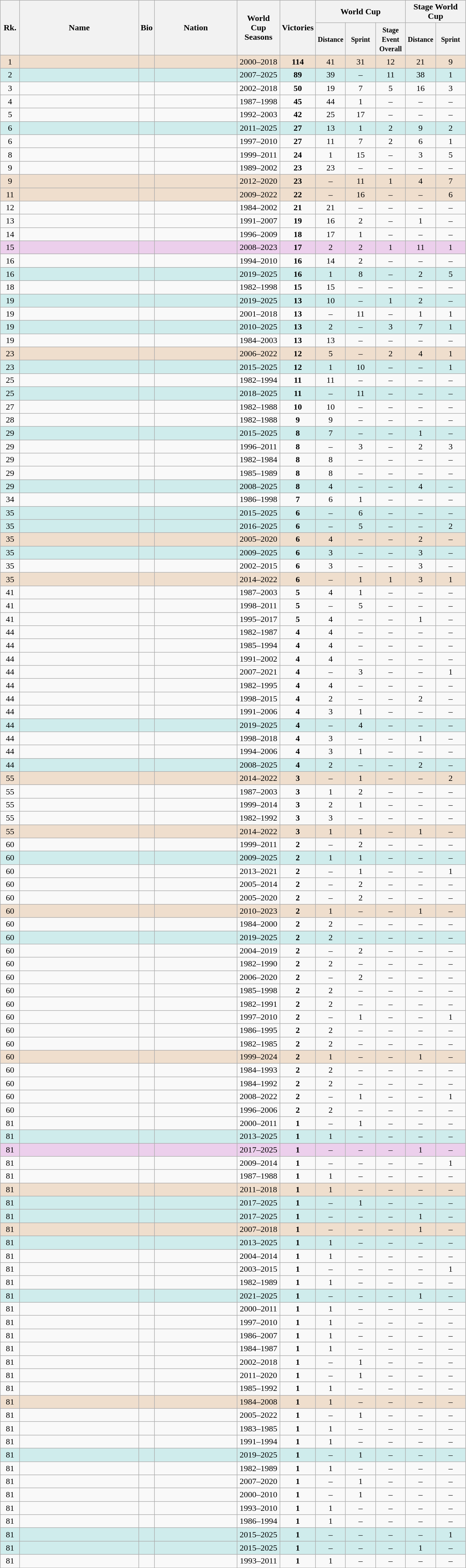<table class="wikitable sortable" style="border: 1px solid #999; text-align:center">
<tr>
<th rowspan="2" width="30">Rk.</th>
<th rowspan="2" data-sort-type="name" width="220">Name</th>
<th rowspan="2" width="20">Bio</th>
<th rowspan="2" width="150">Nation</th>
<th rowspan="2" width="75">World Cup Seasons</th>
<th rowspan="2" data-sort-type="number" width="60">Victories</th>
<th colspan="3" width="60">World Cup</th>
<th colspan="2" width="60">Stage World Cup</th>
</tr>
<tr>
<th data-sort-type="number" width="50"><small>Distance</small></th>
<th data-sort-type="number" width="50"><small>Sprint</small></th>
<th data-sort-type="number" width="50"><small>Stage Event Overall</small></th>
<th data-sort-type="number" width="50"><small>Distance</small></th>
<th data-sort-type="number" width="50"><small>Sprint</small></th>
</tr>
<tr bgcolor=#EFDECD>
<td>1</td>
<td align=left></td>
<td></td>
<td align=left></td>
<td>2000–2018</td>
<td><strong>114</strong></td>
<td>41</td>
<td>31</td>
<td>12</td>
<td>21</td>
<td>9</td>
</tr>
<tr bgcolor=#CFECEC>
<td>2</td>
<td align=left></td>
<td></td>
<td align=left></td>
<td>2007–2025</td>
<td><strong>89</strong></td>
<td>39</td>
<td>–</td>
<td>11</td>
<td>38</td>
<td>1</td>
</tr>
<tr>
<td>3</td>
<td align=left></td>
<td></td>
<td align=left></td>
<td>2002–2018</td>
<td><strong>50</strong></td>
<td>19</td>
<td>7</td>
<td>5</td>
<td>16</td>
<td>3</td>
</tr>
<tr>
<td>4</td>
<td align=left></td>
<td></td>
<td align=left></td>
<td>1987–1998</td>
<td><strong>45</strong></td>
<td>44</td>
<td>1</td>
<td>–</td>
<td>–</td>
<td>–</td>
</tr>
<tr>
<td>5</td>
<td align=left></td>
<td></td>
<td align=left></td>
<td>1992–2003</td>
<td><strong>42</strong></td>
<td>25</td>
<td>17</td>
<td>–</td>
<td>–</td>
<td>–</td>
</tr>
<tr bgcolor=#CFECEC>
<td>6</td>
<td align=left></td>
<td></td>
<td align=left></td>
<td>2011–2025</td>
<td><strong>27</strong></td>
<td>13</td>
<td>1</td>
<td>2</td>
<td>9</td>
<td>2</td>
</tr>
<tr>
<td>6</td>
<td align=left></td>
<td></td>
<td align=left></td>
<td>1997–2010</td>
<td><strong>27</strong></td>
<td>11</td>
<td>7</td>
<td>2</td>
<td>6</td>
<td>1</td>
</tr>
<tr>
<td>8</td>
<td align=left></td>
<td></td>
<td align=left></td>
<td>1999–2011</td>
<td><strong>24</strong></td>
<td>1</td>
<td>15</td>
<td>–</td>
<td>3</td>
<td>5</td>
</tr>
<tr>
<td>9</td>
<td align=left></td>
<td></td>
<td align=left></td>
<td>1989–2002</td>
<td><strong>23</strong></td>
<td>23</td>
<td>–</td>
<td>–</td>
<td>–</td>
<td>–</td>
</tr>
<tr bgcolor=#EFDECD>
<td>9</td>
<td align=left></td>
<td></td>
<td align=left></td>
<td>2012–2020</td>
<td><strong>23</strong></td>
<td>–</td>
<td>11</td>
<td>1</td>
<td>4</td>
<td>7</td>
</tr>
<tr bgcolor=#EFDECD>
<td>11</td>
<td align=left></td>
<td></td>
<td align=left></td>
<td>2009–2022</td>
<td><strong>22</strong></td>
<td>–</td>
<td>16</td>
<td>–</td>
<td>–</td>
<td>6</td>
</tr>
<tr>
<td>12</td>
<td align=left></td>
<td></td>
<td align=left></td>
<td>1984–2002</td>
<td><strong>21</strong></td>
<td>21</td>
<td>–</td>
<td>–</td>
<td>–</td>
<td>–</td>
</tr>
<tr>
<td>13</td>
<td align=left></td>
<td></td>
<td align=left></td>
<td>1991–2007</td>
<td><strong>19</strong></td>
<td>16</td>
<td>2</td>
<td>–</td>
<td>1</td>
<td>–</td>
</tr>
<tr>
<td>14</td>
<td align=left></td>
<td></td>
<td align=left></td>
<td>1996–2009</td>
<td><strong>18</strong></td>
<td>17</td>
<td>1</td>
<td>–</td>
<td>–</td>
<td>–</td>
</tr>
<tr bgcolor=#ECCFEC>
<td>15</td>
<td align=left></td>
<td></td>
<td align=left></td>
<td>2008–2023</td>
<td><strong>17</strong></td>
<td>2</td>
<td>2</td>
<td>1</td>
<td>11</td>
<td>1</td>
</tr>
<tr>
<td>16</td>
<td align=left></td>
<td></td>
<td align=left></td>
<td>1994–2010</td>
<td><strong>16</strong></td>
<td>14</td>
<td>2</td>
<td>–</td>
<td>–</td>
<td>–</td>
</tr>
<tr bgcolor=#CFECEC>
<td>16</td>
<td align=left></td>
<td></td>
<td align=left></td>
<td>2019–2025</td>
<td><strong>16</strong></td>
<td>1</td>
<td>8</td>
<td>–</td>
<td>2</td>
<td>5</td>
</tr>
<tr>
<td>18</td>
<td align=left></td>
<td></td>
<td align=left></td>
<td>1982–1998</td>
<td><strong>15</strong></td>
<td>15</td>
<td>–</td>
<td>–</td>
<td>–</td>
<td>–</td>
</tr>
<tr bgcolor=#CFECEC>
<td>19</td>
<td align=left></td>
<td></td>
<td align=left></td>
<td>2019–2025</td>
<td><strong>13</strong></td>
<td>10</td>
<td>–</td>
<td>1</td>
<td>2</td>
<td>–</td>
</tr>
<tr>
<td>19</td>
<td align=left></td>
<td></td>
<td align=left></td>
<td>2001–2018</td>
<td><strong>13</strong></td>
<td>–</td>
<td>11</td>
<td>–</td>
<td>1</td>
<td>1</td>
</tr>
<tr bgcolor=#CFECEC>
<td>19</td>
<td align=left></td>
<td></td>
<td align=left></td>
<td>2010–2025</td>
<td><strong>13</strong></td>
<td>2</td>
<td>–</td>
<td>3</td>
<td>7</td>
<td>1</td>
</tr>
<tr>
<td>19</td>
<td align=left></td>
<td></td>
<td align=left></td>
<td>1984–2003</td>
<td><strong>13</strong></td>
<td>13</td>
<td>–</td>
<td>–</td>
<td>–</td>
<td>–</td>
</tr>
<tr bgcolor=#EFDECD>
<td>23</td>
<td align=left></td>
<td></td>
<td align=left></td>
<td>2006–2022</td>
<td><strong>12</strong></td>
<td>5</td>
<td>–</td>
<td>2</td>
<td>4</td>
<td>1</td>
</tr>
<tr bgcolor=#CFECEC>
<td>23</td>
<td align=left></td>
<td></td>
<td align=left></td>
<td>2015–2025</td>
<td><strong>12</strong></td>
<td>1</td>
<td>10</td>
<td>–</td>
<td>–</td>
<td>1</td>
</tr>
<tr>
<td>25</td>
<td align=left></td>
<td></td>
<td align=left></td>
<td>1982–1994</td>
<td><strong>11</strong></td>
<td>11</td>
<td>–</td>
<td>–</td>
<td>–</td>
<td>–</td>
</tr>
<tr bgcolor=#CFECEC>
<td>25</td>
<td align=left></td>
<td></td>
<td align=left></td>
<td>2018–2025</td>
<td><strong>11</strong></td>
<td>–</td>
<td>11</td>
<td>–</td>
<td>–</td>
<td>–</td>
</tr>
<tr>
<td>27</td>
<td align=left></td>
<td></td>
<td align=left></td>
<td>1982–1988</td>
<td><strong>10</strong></td>
<td>10</td>
<td>–</td>
<td>–</td>
<td>–</td>
<td>–</td>
</tr>
<tr>
<td>28</td>
<td align=left></td>
<td></td>
<td align=left></td>
<td>1982–1988</td>
<td><strong>9</strong></td>
<td>9</td>
<td>–</td>
<td>–</td>
<td>–</td>
<td>–</td>
</tr>
<tr bgcolor=#CFECEC>
<td>29</td>
<td align=left></td>
<td></td>
<td align=left></td>
<td>2015–2025</td>
<td><strong>8</strong></td>
<td>7</td>
<td>–</td>
<td>–</td>
<td>1</td>
<td>–</td>
</tr>
<tr>
<td>29</td>
<td align=left></td>
<td></td>
<td align=left></td>
<td>1996–2011</td>
<td><strong>8</strong></td>
<td>–</td>
<td>3</td>
<td>–</td>
<td>2</td>
<td>3</td>
</tr>
<tr>
<td>29</td>
<td align=left></td>
<td></td>
<td align=left></td>
<td>1982–1984</td>
<td><strong>8</strong></td>
<td>8</td>
<td>–</td>
<td>–</td>
<td>–</td>
<td>–</td>
</tr>
<tr>
<td>29</td>
<td align=left></td>
<td></td>
<td align=left></td>
<td>1985–1989</td>
<td><strong>8</strong></td>
<td>8</td>
<td>–</td>
<td>–</td>
<td>–</td>
<td>–</td>
</tr>
<tr bgcolor=#CFECEC>
<td>29</td>
<td align=left></td>
<td></td>
<td align=left></td>
<td>2008–2025</td>
<td><strong>8</strong></td>
<td>4</td>
<td>–</td>
<td>–</td>
<td>4</td>
<td>–</td>
</tr>
<tr>
<td>34</td>
<td align=left></td>
<td></td>
<td align=left></td>
<td>1986–1998</td>
<td><strong>7</strong></td>
<td>6</td>
<td>1</td>
<td>–</td>
<td>–</td>
<td>–</td>
</tr>
<tr bgcolor=#CFECEC>
<td>35</td>
<td align=left></td>
<td></td>
<td align=left></td>
<td>2015–2025</td>
<td><strong>6</strong></td>
<td>–</td>
<td>6</td>
<td>–</td>
<td>–</td>
<td>–</td>
</tr>
<tr bgcolor=#CFECEC>
<td>35</td>
<td align=left></td>
<td></td>
<td align=left></td>
<td>2016–2025</td>
<td><strong>6</strong></td>
<td>–</td>
<td>5</td>
<td>–</td>
<td>–</td>
<td>2</td>
</tr>
<tr bgcolor=#EFDECD>
<td>35</td>
<td align=left></td>
<td></td>
<td align=left></td>
<td>2005–2020</td>
<td><strong>6</strong></td>
<td>4</td>
<td>–</td>
<td>–</td>
<td>2</td>
<td>–</td>
</tr>
<tr bgcolor=#CFECEC>
<td>35</td>
<td align=left></td>
<td></td>
<td align=left></td>
<td>2009–2025</td>
<td><strong>6</strong></td>
<td>3</td>
<td>–</td>
<td>–</td>
<td>3</td>
<td>–</td>
</tr>
<tr>
<td>35</td>
<td align=left></td>
<td></td>
<td align=left></td>
<td>2002–2015</td>
<td><strong>6</strong></td>
<td>3</td>
<td>–</td>
<td>–</td>
<td>3</td>
<td>–</td>
</tr>
<tr bgcolor=#EFDECD>
<td>35</td>
<td align=left></td>
<td></td>
<td align=left></td>
<td>2014–2022</td>
<td><strong>6</strong></td>
<td>–</td>
<td>1</td>
<td>1</td>
<td>3</td>
<td>1</td>
</tr>
<tr>
<td>41</td>
<td align=left></td>
<td></td>
<td align=left></td>
<td>1987–2003</td>
<td><strong>5</strong></td>
<td>4</td>
<td>1</td>
<td>–</td>
<td>–</td>
<td>–</td>
</tr>
<tr>
<td>41</td>
<td align=left></td>
<td></td>
<td align=left></td>
<td>1998–2011</td>
<td><strong>5</strong></td>
<td>–</td>
<td>5</td>
<td>–</td>
<td>–</td>
<td>–</td>
</tr>
<tr>
<td>41</td>
<td align=left></td>
<td></td>
<td align=left></td>
<td>1995–2017</td>
<td><strong>5</strong></td>
<td>4</td>
<td>–</td>
<td>–</td>
<td>1</td>
<td>–</td>
</tr>
<tr>
<td>44</td>
<td align=left></td>
<td></td>
<td align=left></td>
<td>1982–1987</td>
<td><strong>4</strong></td>
<td>4</td>
<td>–</td>
<td>–</td>
<td>–</td>
<td>–</td>
</tr>
<tr>
<td>44</td>
<td align=left></td>
<td></td>
<td align=left></td>
<td>1985–1994</td>
<td><strong>4</strong></td>
<td>4</td>
<td>–</td>
<td>–</td>
<td>–</td>
<td>–</td>
</tr>
<tr>
<td>44</td>
<td align=left></td>
<td></td>
<td align=left></td>
<td>1991–2002</td>
<td><strong>4</strong></td>
<td>4</td>
<td>–</td>
<td>–</td>
<td>–</td>
<td>–</td>
</tr>
<tr>
<td>44</td>
<td align=left></td>
<td></td>
<td align=left></td>
<td>2007–2021</td>
<td><strong>4</strong></td>
<td>–</td>
<td>3</td>
<td>–</td>
<td>–</td>
<td>1</td>
</tr>
<tr>
<td>44</td>
<td align=left></td>
<td></td>
<td align=left></td>
<td>1982–1995</td>
<td><strong>4</strong></td>
<td>4</td>
<td>–</td>
<td>–</td>
<td>–</td>
<td>–</td>
</tr>
<tr>
<td>44</td>
<td align=left></td>
<td></td>
<td align=left></td>
<td>1998–2015</td>
<td><strong>4</strong></td>
<td>2</td>
<td>–</td>
<td>–</td>
<td>2</td>
<td>–</td>
</tr>
<tr>
<td>44</td>
<td align=left></td>
<td></td>
<td align=left></td>
<td>1991–2006</td>
<td><strong>4</strong></td>
<td>3</td>
<td>1</td>
<td>–</td>
<td>–</td>
<td>–</td>
</tr>
<tr bgcolor=#CFECEC>
<td>44</td>
<td align=left></td>
<td></td>
<td align=left></td>
<td>2019–2025</td>
<td><strong>4</strong></td>
<td>–</td>
<td>4</td>
<td>–</td>
<td>–</td>
<td>–</td>
</tr>
<tr>
<td>44</td>
<td align=left></td>
<td></td>
<td align=left></td>
<td>1998–2018</td>
<td><strong>4</strong></td>
<td>3</td>
<td>–</td>
<td>–</td>
<td>1</td>
<td>–</td>
</tr>
<tr>
<td>44</td>
<td align=left></td>
<td></td>
<td align=left></td>
<td>1994–2006</td>
<td><strong>4</strong></td>
<td>3</td>
<td>1</td>
<td>–</td>
<td>–</td>
<td>–</td>
</tr>
<tr bgcolor=#CFECEC>
<td>44</td>
<td align=left></td>
<td></td>
<td align=left></td>
<td>2008–2025</td>
<td><strong>4</strong></td>
<td>2</td>
<td>–</td>
<td>–</td>
<td>2</td>
<td>–</td>
</tr>
<tr bgcolor=#EFDECD>
<td>55</td>
<td align=left></td>
<td></td>
<td align=left></td>
<td>2014–2022</td>
<td><strong>3</strong></td>
<td>–</td>
<td>1</td>
<td>–</td>
<td>–</td>
<td>2</td>
</tr>
<tr>
<td>55</td>
<td align=left></td>
<td></td>
<td align=left></td>
<td>1987–2003</td>
<td><strong>3</strong></td>
<td>1</td>
<td>2</td>
<td>–</td>
<td>–</td>
<td>–</td>
</tr>
<tr>
<td>55</td>
<td align=left></td>
<td></td>
<td align=left></td>
<td>1999–2014</td>
<td><strong>3</strong></td>
<td>2</td>
<td>1</td>
<td>–</td>
<td>–</td>
<td>–</td>
</tr>
<tr>
<td>55</td>
<td align=left></td>
<td></td>
<td align=left></td>
<td>1982–1992</td>
<td><strong>3</strong></td>
<td>3</td>
<td>–</td>
<td>–</td>
<td>–</td>
<td>–</td>
</tr>
<tr bgcolor=#EFDECD>
<td>55</td>
<td align=left></td>
<td></td>
<td align=left></td>
<td>2014–2022</td>
<td><strong>3</strong></td>
<td>1</td>
<td>1</td>
<td>–</td>
<td>1</td>
<td>–</td>
</tr>
<tr>
<td>60</td>
<td align=left></td>
<td></td>
<td align=left></td>
<td>1999–2011</td>
<td><strong>2</strong></td>
<td>–</td>
<td>2</td>
<td>–</td>
<td>–</td>
<td>–</td>
</tr>
<tr bgcolor=#CFECEC>
<td>60</td>
<td align=left></td>
<td></td>
<td align=left></td>
<td>2009–2025</td>
<td><strong>2</strong></td>
<td>1</td>
<td>1</td>
<td>–</td>
<td>–</td>
<td>–</td>
</tr>
<tr>
<td>60</td>
<td align=left></td>
<td></td>
<td align=left></td>
<td>2013–2021</td>
<td><strong>2</strong></td>
<td>–</td>
<td>1</td>
<td>–</td>
<td>–</td>
<td>1</td>
</tr>
<tr>
<td>60</td>
<td align=left></td>
<td></td>
<td align=left></td>
<td>2005–2014</td>
<td><strong>2</strong></td>
<td>–</td>
<td>2</td>
<td>–</td>
<td>–</td>
<td>–</td>
</tr>
<tr>
<td>60</td>
<td align=left></td>
<td></td>
<td align=left></td>
<td>2005–2020</td>
<td><strong>2</strong></td>
<td>–</td>
<td>2</td>
<td>–</td>
<td>–</td>
<td>–</td>
</tr>
<tr bgcolor=#EFDECD>
<td>60</td>
<td align=left></td>
<td></td>
<td align=left></td>
<td>2010–2023</td>
<td><strong>2</strong></td>
<td>1</td>
<td>–</td>
<td>–</td>
<td>1</td>
<td>–</td>
</tr>
<tr>
<td>60</td>
<td align=left></td>
<td></td>
<td align=left></td>
<td>1984–2000</td>
<td><strong>2</strong></td>
<td>2</td>
<td>–</td>
<td>–</td>
<td>–</td>
<td>–</td>
</tr>
<tr bgcolor=#CFECEC>
<td>60</td>
<td align=left></td>
<td></td>
<td align=left></td>
<td>2019–2025</td>
<td><strong>2</strong></td>
<td>2</td>
<td>–</td>
<td>–</td>
<td>–</td>
<td>–</td>
</tr>
<tr>
<td>60</td>
<td align=left></td>
<td></td>
<td align=left></td>
<td>2004–2019</td>
<td><strong>2</strong></td>
<td>–</td>
<td>2</td>
<td>–</td>
<td>–</td>
<td>–</td>
</tr>
<tr>
<td>60</td>
<td align=left></td>
<td></td>
<td align=left></td>
<td>1982–1990</td>
<td><strong>2</strong></td>
<td>2</td>
<td>–</td>
<td>–</td>
<td>–</td>
<td>–</td>
</tr>
<tr>
<td>60</td>
<td align=left></td>
<td></td>
<td align=left></td>
<td>2006–2020</td>
<td><strong>2</strong></td>
<td>–</td>
<td>2</td>
<td>–</td>
<td>–</td>
<td>–</td>
</tr>
<tr>
<td>60</td>
<td align=left></td>
<td></td>
<td align=left></td>
<td>1985–1998</td>
<td><strong>2</strong></td>
<td>2</td>
<td>–</td>
<td>–</td>
<td>–</td>
<td>–</td>
</tr>
<tr>
<td>60</td>
<td align=left></td>
<td></td>
<td align=left></td>
<td>1982–1991</td>
<td><strong>2</strong></td>
<td>2</td>
<td>–</td>
<td>–</td>
<td>–</td>
<td>–</td>
</tr>
<tr>
<td>60</td>
<td align=left></td>
<td></td>
<td align=left></td>
<td>1997–2010</td>
<td><strong>2</strong></td>
<td>–</td>
<td>1</td>
<td>–</td>
<td>–</td>
<td>1</td>
</tr>
<tr>
<td>60</td>
<td align=left></td>
<td></td>
<td align=left></td>
<td>1986–1995</td>
<td><strong>2</strong></td>
<td>2</td>
<td>–</td>
<td>–</td>
<td>–</td>
<td>–</td>
</tr>
<tr>
<td>60</td>
<td align=left></td>
<td></td>
<td align=left></td>
<td>1982–1985</td>
<td><strong>2</strong></td>
<td>2</td>
<td>–</td>
<td>–</td>
<td>–</td>
<td>–</td>
</tr>
<tr bgcolor=#EFDECD>
<td>60</td>
<td align=left></td>
<td></td>
<td align=left></td>
<td>1999–2024</td>
<td><strong>2</strong></td>
<td>1</td>
<td>–</td>
<td>–</td>
<td>1</td>
<td>–</td>
</tr>
<tr>
<td>60</td>
<td align=left></td>
<td></td>
<td align=left></td>
<td>1984–1993</td>
<td><strong>2</strong></td>
<td>2</td>
<td>–</td>
<td>–</td>
<td>–</td>
<td>–</td>
</tr>
<tr>
<td>60</td>
<td align=left></td>
<td></td>
<td align=left></td>
<td>1984–1992</td>
<td><strong>2</strong></td>
<td>2</td>
<td>–</td>
<td>–</td>
<td>–</td>
<td>–</td>
</tr>
<tr>
<td>60</td>
<td align=left></td>
<td></td>
<td align=left></td>
<td>2008–2022</td>
<td><strong>2</strong></td>
<td>–</td>
<td>1</td>
<td>–</td>
<td>–</td>
<td>1</td>
</tr>
<tr>
<td>60</td>
<td align=left></td>
<td></td>
<td align=left></td>
<td>1996–2006</td>
<td><strong>2</strong></td>
<td>2</td>
<td>–</td>
<td>–</td>
<td>–</td>
<td>–</td>
</tr>
<tr>
<td>81</td>
<td align=left></td>
<td></td>
<td align=left></td>
<td>2000–2011</td>
<td><strong>1</strong></td>
<td>–</td>
<td>1</td>
<td>–</td>
<td>–</td>
<td>–</td>
</tr>
<tr bgcolor=#CFECEC>
<td>81</td>
<td align=left></td>
<td></td>
<td align=left></td>
<td>2013–2025</td>
<td><strong>1</strong></td>
<td>1</td>
<td>–</td>
<td>–</td>
<td>–</td>
<td>–</td>
</tr>
<tr bgcolor=#ECCFEC>
<td>81</td>
<td align=left></td>
<td></td>
<td align=left></td>
<td>2017–2025</td>
<td><strong>1</strong></td>
<td>–</td>
<td>–</td>
<td>–</td>
<td>1</td>
<td>–</td>
</tr>
<tr>
<td>81</td>
<td align=left></td>
<td></td>
<td align=left></td>
<td>2009–2014</td>
<td><strong>1</strong></td>
<td>–</td>
<td>–</td>
<td>–</td>
<td>–</td>
<td>1</td>
</tr>
<tr>
<td>81</td>
<td align=left></td>
<td></td>
<td align=left></td>
<td>1987–1988</td>
<td><strong>1</strong></td>
<td>1</td>
<td>–</td>
<td>–</td>
<td>–</td>
<td>–</td>
</tr>
<tr bgcolor=#EFDECD>
<td>81</td>
<td align=left></td>
<td></td>
<td align=left></td>
<td>2011–2018</td>
<td><strong>1</strong></td>
<td>1</td>
<td>–</td>
<td>–</td>
<td>–</td>
<td>–</td>
</tr>
<tr bgcolor=#CFECEC>
<td>81</td>
<td align=left></td>
<td></td>
<td align=left></td>
<td>2017–2025</td>
<td><strong>1</strong></td>
<td>–</td>
<td>1</td>
<td>–</td>
<td>–</td>
<td>–</td>
</tr>
<tr bgcolor=#CFECEC>
<td>81</td>
<td align=left></td>
<td></td>
<td align=left></td>
<td>2017–2025</td>
<td><strong>1</strong></td>
<td>–</td>
<td>–</td>
<td>–</td>
<td>1</td>
<td>–</td>
</tr>
<tr bgcolor=#EFDECD>
<td>81</td>
<td align=left></td>
<td></td>
<td align=left></td>
<td>2007–2018</td>
<td><strong>1</strong></td>
<td>–</td>
<td>–</td>
<td>–</td>
<td>1</td>
<td>–</td>
</tr>
<tr bgcolor=#CFECEC>
<td>81</td>
<td align=left></td>
<td></td>
<td align=left></td>
<td>2013–2025</td>
<td><strong>1</strong></td>
<td>1</td>
<td>–</td>
<td>–</td>
<td>–</td>
<td>–</td>
</tr>
<tr>
<td>81</td>
<td align=left></td>
<td></td>
<td align=left></td>
<td>2004–2014</td>
<td><strong>1</strong></td>
<td>1</td>
<td>–</td>
<td>–</td>
<td>–</td>
<td>–</td>
</tr>
<tr>
<td>81</td>
<td align=left></td>
<td></td>
<td align=left></td>
<td>2003–2015</td>
<td><strong>1</strong></td>
<td>–</td>
<td>–</td>
<td>–</td>
<td>–</td>
<td>1</td>
</tr>
<tr>
<td>81</td>
<td align=left></td>
<td></td>
<td align=left></td>
<td>1982–1989</td>
<td><strong>1</strong></td>
<td>1</td>
<td>–</td>
<td>–</td>
<td>–</td>
<td>–</td>
</tr>
<tr bgcolor=#CFECEC>
<td>81</td>
<td align=left></td>
<td></td>
<td align=left></td>
<td>2021–2025</td>
<td><strong>1</strong></td>
<td>–</td>
<td>–</td>
<td>–</td>
<td>1</td>
<td>–</td>
</tr>
<tr>
<td>81</td>
<td align=left></td>
<td></td>
<td align=left></td>
<td>2000–2011</td>
<td><strong>1</strong></td>
<td>1</td>
<td>–</td>
<td>–</td>
<td>–</td>
<td>–</td>
</tr>
<tr>
<td>81</td>
<td align=left></td>
<td></td>
<td align=left></td>
<td>1997–2010</td>
<td><strong>1</strong></td>
<td>1</td>
<td>–</td>
<td>–</td>
<td>–</td>
<td>–</td>
</tr>
<tr>
<td>81</td>
<td align=left></td>
<td></td>
<td align=left></td>
<td>1986–2007</td>
<td><strong>1</strong></td>
<td>1</td>
<td>–</td>
<td>–</td>
<td>–</td>
<td>–</td>
</tr>
<tr>
<td>81</td>
<td align=left></td>
<td></td>
<td align=left></td>
<td>1984–1987</td>
<td><strong>1</strong></td>
<td>1</td>
<td>–</td>
<td>–</td>
<td>–</td>
<td>–</td>
</tr>
<tr>
<td>81</td>
<td align=left></td>
<td></td>
<td align=left></td>
<td>2002–2018</td>
<td><strong>1</strong></td>
<td>–</td>
<td>1</td>
<td>–</td>
<td>–</td>
<td>–</td>
</tr>
<tr>
<td>81</td>
<td align=left></td>
<td></td>
<td align=left></td>
<td>2011–2020</td>
<td><strong>1</strong></td>
<td>–</td>
<td>1</td>
<td>–</td>
<td>–</td>
<td>–</td>
</tr>
<tr>
<td>81</td>
<td align=left></td>
<td></td>
<td align=left></td>
<td>1985–1992</td>
<td><strong>1</strong></td>
<td>1</td>
<td>–</td>
<td>–</td>
<td>–</td>
<td>–</td>
</tr>
<tr bgcolor=#EFDECD>
<td>81</td>
<td align=left></td>
<td></td>
<td align=left></td>
<td>1984–2008</td>
<td><strong>1</strong></td>
<td>1</td>
<td>–</td>
<td>–</td>
<td>–</td>
<td>–</td>
</tr>
<tr>
<td>81</td>
<td align=left></td>
<td></td>
<td align=left></td>
<td>2005–2022</td>
<td><strong>1</strong></td>
<td>–</td>
<td>1</td>
<td>–</td>
<td>–</td>
<td>–</td>
</tr>
<tr>
<td>81</td>
<td align=left></td>
<td></td>
<td align=left></td>
<td>1983–1985</td>
<td><strong>1</strong></td>
<td>1</td>
<td>–</td>
<td>–</td>
<td>–</td>
<td>–</td>
</tr>
<tr>
<td>81</td>
<td align=left></td>
<td></td>
<td align=left></td>
<td>1991–1994</td>
<td><strong>1</strong></td>
<td>1</td>
<td>–</td>
<td>–</td>
<td>–</td>
<td>–</td>
</tr>
<tr bgcolor=#CFECEC>
<td>81</td>
<td align=left></td>
<td></td>
<td align=left></td>
<td>2019–2025</td>
<td><strong>1</strong></td>
<td>–</td>
<td>1</td>
<td>–</td>
<td>–</td>
<td>–</td>
</tr>
<tr>
<td>81</td>
<td align=left></td>
<td></td>
<td align=left></td>
<td>1982–1989</td>
<td><strong>1</strong></td>
<td>1</td>
<td>–</td>
<td>–</td>
<td>–</td>
<td>–</td>
</tr>
<tr>
<td>81</td>
<td align=left></td>
<td></td>
<td align=left></td>
<td>2007–2020</td>
<td><strong>1</strong></td>
<td>–</td>
<td>1</td>
<td>–</td>
<td>–</td>
<td>–</td>
</tr>
<tr>
<td>81</td>
<td align=left></td>
<td></td>
<td align=left></td>
<td>2000–2010</td>
<td><strong>1</strong></td>
<td>–</td>
<td>1</td>
<td>–</td>
<td>–</td>
<td>–</td>
</tr>
<tr>
<td>81</td>
<td align=left></td>
<td></td>
<td align=left></td>
<td>1993–2010</td>
<td><strong>1</strong></td>
<td>1</td>
<td>–</td>
<td>–</td>
<td>–</td>
<td>–</td>
</tr>
<tr>
<td>81</td>
<td align=left></td>
<td></td>
<td align=left></td>
<td>1986–1994</td>
<td><strong>1</strong></td>
<td>1</td>
<td>–</td>
<td>–</td>
<td>–</td>
<td>–</td>
</tr>
<tr bgcolor=#CFECEC>
<td>81</td>
<td align=left></td>
<td></td>
<td align=left></td>
<td>2015–2025</td>
<td><strong>1</strong></td>
<td>–</td>
<td>–</td>
<td>–</td>
<td>–</td>
<td>1</td>
</tr>
<tr bgcolor=#CFECEC>
<td>81</td>
<td align=left></td>
<td></td>
<td align=left></td>
<td>2015–2025</td>
<td><strong>1</strong></td>
<td>–</td>
<td>–</td>
<td>–</td>
<td>1</td>
<td>–</td>
</tr>
<tr>
<td>81</td>
<td align=left></td>
<td></td>
<td align=left></td>
<td>1993–2011</td>
<td><strong>1</strong></td>
<td>1</td>
<td>–</td>
<td>–</td>
<td>–</td>
<td>–</td>
</tr>
</table>
